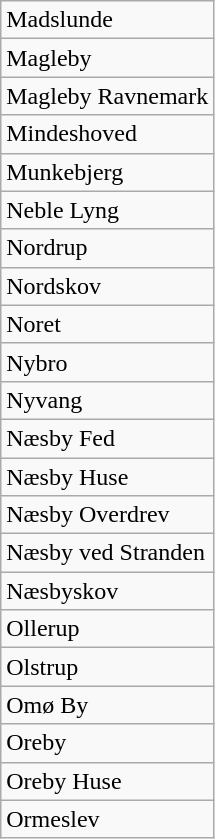<table class="wikitable" style="float:left; margin-right:1em">
<tr>
<td>Madslunde</td>
</tr>
<tr>
<td>Magleby</td>
</tr>
<tr>
<td>Magleby Ravnemark</td>
</tr>
<tr>
<td>Mindeshoved</td>
</tr>
<tr>
<td>Munkebjerg</td>
</tr>
<tr>
<td>Neble Lyng</td>
</tr>
<tr>
<td>Nordrup</td>
</tr>
<tr>
<td>Nordskov</td>
</tr>
<tr>
<td>Noret</td>
</tr>
<tr>
<td>Nybro</td>
</tr>
<tr>
<td>Nyvang</td>
</tr>
<tr>
<td>Næsby Fed</td>
</tr>
<tr>
<td>Næsby Huse</td>
</tr>
<tr>
<td>Næsby Overdrev</td>
</tr>
<tr>
<td>Næsby ved Stranden</td>
</tr>
<tr>
<td>Næsbyskov</td>
</tr>
<tr>
<td>Ollerup</td>
</tr>
<tr>
<td>Olstrup</td>
</tr>
<tr>
<td>Omø By</td>
</tr>
<tr>
<td>Oreby</td>
</tr>
<tr>
<td>Oreby Huse</td>
</tr>
<tr>
<td>Ormeslev</td>
</tr>
</table>
